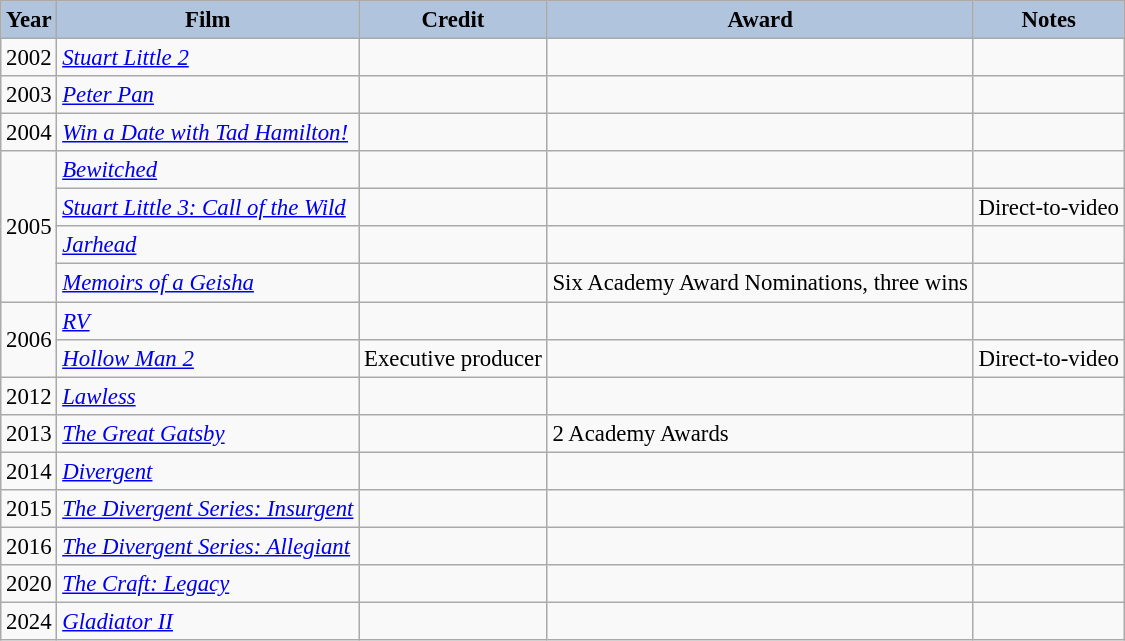<table class="wikitable" style="font-size:95%;">
<tr>
<th style="background:#B0C4DE;">Year</th>
<th style="background:#B0C4DE;">Film</th>
<th style="background:#B0C4DE;">Credit</th>
<th style="background:#B0C4DE;">Award</th>
<th style="background:#B0C4DE;">Notes</th>
</tr>
<tr>
<td>2002</td>
<td><em><a href='#'>Stuart Little 2</a></em></td>
<td></td>
<td></td>
<td></td>
</tr>
<tr>
<td>2003</td>
<td><em><a href='#'>Peter Pan</a></em></td>
<td></td>
<td></td>
<td></td>
</tr>
<tr>
<td>2004</td>
<td><em><a href='#'>Win a Date with Tad Hamilton!</a></em></td>
<td></td>
<td></td>
<td></td>
</tr>
<tr>
<td rowspan=4>2005</td>
<td><em><a href='#'>Bewitched</a></em></td>
<td></td>
<td></td>
<td></td>
</tr>
<tr>
<td><em><a href='#'>Stuart Little 3: Call of the Wild</a></em></td>
<td></td>
<td></td>
<td>Direct-to-video</td>
</tr>
<tr>
<td><em><a href='#'>Jarhead</a></em></td>
<td></td>
<td></td>
<td></td>
</tr>
<tr>
<td><em><a href='#'>Memoirs of a Geisha</a></em></td>
<td></td>
<td>Six Academy Award Nominations, three wins</td>
<td></td>
</tr>
<tr>
<td rowspan=2>2006</td>
<td><em><a href='#'>RV</a></em></td>
<td></td>
<td></td>
<td></td>
</tr>
<tr>
<td><em><a href='#'>Hollow Man 2</a></em></td>
<td>Executive producer</td>
<td></td>
<td>Direct-to-video</td>
</tr>
<tr>
<td>2012</td>
<td><em><a href='#'>Lawless</a></em></td>
<td></td>
<td></td>
<td></td>
</tr>
<tr>
<td>2013</td>
<td><em><a href='#'>The Great Gatsby</a></em></td>
<td></td>
<td>2 Academy Awards</td>
<td></td>
</tr>
<tr>
<td>2014</td>
<td><em><a href='#'>Divergent</a></em></td>
<td></td>
<td></td>
<td></td>
</tr>
<tr>
<td>2015</td>
<td><em><a href='#'>The Divergent Series: Insurgent</a></em></td>
<td></td>
<td></td>
<td></td>
</tr>
<tr>
<td>2016</td>
<td><em><a href='#'>The Divergent Series: Allegiant</a></em></td>
<td></td>
<td></td>
<td></td>
</tr>
<tr>
<td>2020</td>
<td><em><a href='#'>The Craft: Legacy</a></em></td>
<td></td>
<td></td>
<td></td>
</tr>
<tr>
<td>2024</td>
<td><em><a href='#'>Gladiator II</a></em></td>
<td></td>
<td></td>
<td></td>
</tr>
</table>
